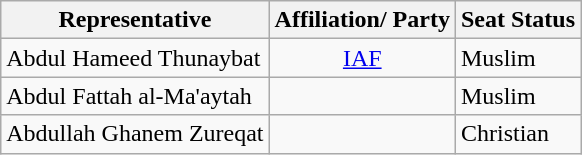<table class="wikitable">
<tr>
<th>Representative</th>
<th>Affiliation/ Party</th>
<th>Seat Status</th>
</tr>
<tr>
<td>Abdul Hameed Thunaybat</td>
<td align="center"><a href='#'>IAF</a></td>
<td>Muslim</td>
</tr>
<tr>
<td>Abdul Fattah al-Ma'aytah</td>
<td></td>
<td>Muslim</td>
</tr>
<tr>
<td>Abdullah Ghanem Zureqat</td>
<td></td>
<td>Christian</td>
</tr>
</table>
